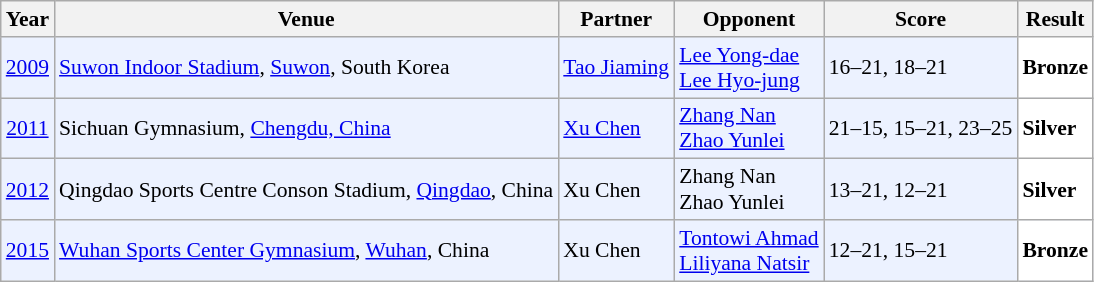<table class="sortable wikitable" style="font-size: 90%;">
<tr>
<th>Year</th>
<th>Venue</th>
<th>Partner</th>
<th>Opponent</th>
<th>Score</th>
<th>Result</th>
</tr>
<tr style="background:#ECF2FF">
<td align="center"><a href='#'>2009</a></td>
<td align="left"><a href='#'>Suwon Indoor Stadium</a>, <a href='#'>Suwon</a>, South Korea</td>
<td align="left"> <a href='#'>Tao Jiaming</a></td>
<td align="left"> <a href='#'>Lee Yong-dae</a><br> <a href='#'>Lee Hyo-jung</a></td>
<td align="left">16–21, 18–21</td>
<td style="text-align:left; background:white"> <strong>Bronze</strong></td>
</tr>
<tr style="background:#ECF2FF">
<td align="center"><a href='#'>2011</a></td>
<td align="left">Sichuan Gymnasium, <a href='#'>Chengdu, China</a></td>
<td align="left"> <a href='#'>Xu Chen</a></td>
<td align="left"> <a href='#'>Zhang Nan</a><br> <a href='#'>Zhao Yunlei</a></td>
<td align="left">21–15, 15–21, 23–25</td>
<td style="text-align:left; background:white"> <strong>Silver</strong></td>
</tr>
<tr style="background:#ECF2FF">
<td align="center"><a href='#'>2012</a></td>
<td align="left">Qingdao Sports Centre Conson Stadium, <a href='#'>Qingdao</a>, China</td>
<td align="left"> Xu Chen</td>
<td align="left"> Zhang Nan<br> Zhao Yunlei</td>
<td align="left">13–21, 12–21</td>
<td style="text-align:left; background:white"> <strong>Silver</strong></td>
</tr>
<tr style="background:#ECF2FF">
<td align="center"><a href='#'>2015</a></td>
<td align="left"><a href='#'>Wuhan Sports Center Gymnasium</a>, <a href='#'>Wuhan</a>, China</td>
<td align="left"> Xu Chen</td>
<td align="left"> <a href='#'>Tontowi Ahmad</a><br> <a href='#'>Liliyana Natsir</a></td>
<td align="left">12–21, 15–21</td>
<td style="text-align:left; background:white"> <strong>Bronze</strong></td>
</tr>
</table>
